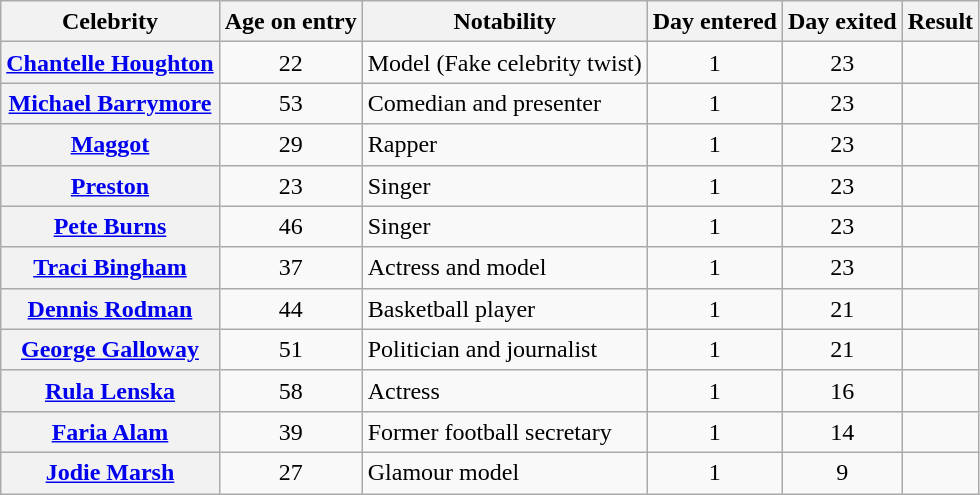<table class="wikitable sortable" style="text-align:left; line-height:20px; width:auto;">
<tr>
<th scope="col">Celebrity</th>
<th scope="col">Age on entry</th>
<th scope="col">Notability</th>
<th scope="col">Day entered</th>
<th scope="col">Day exited</th>
<th scope="col">Result</th>
</tr>
<tr>
<th scope="row"><a href='#'>Chantelle Houghton</a></th>
<td align="center">22</td>
<td>Model (Fake celebrity twist)</td>
<td align="center">1</td>
<td align="center">23</td>
<td></td>
</tr>
<tr>
<th scope="row"><a href='#'>Michael Barrymore</a></th>
<td align="center">53</td>
<td>Comedian and presenter</td>
<td align="center">1</td>
<td align="center">23</td>
<td></td>
</tr>
<tr>
<th scope="row"><a href='#'>Maggot</a></th>
<td align="center">29</td>
<td>Rapper</td>
<td align="center">1</td>
<td align="center">23</td>
<td></td>
</tr>
<tr>
<th scope="row"><a href='#'>Preston</a></th>
<td align="center">23</td>
<td>Singer</td>
<td align="center">1</td>
<td align="center">23</td>
<td></td>
</tr>
<tr>
<th scope="row"><a href='#'>Pete Burns</a></th>
<td align="center">46</td>
<td>Singer</td>
<td align="center">1</td>
<td align="center">23</td>
<td></td>
</tr>
<tr>
<th scope="row"><a href='#'>Traci Bingham</a></th>
<td align="center">37</td>
<td>Actress and model</td>
<td align="center">1</td>
<td align="center">23</td>
<td></td>
</tr>
<tr>
<th scope="row"><a href='#'>Dennis Rodman</a></th>
<td align="center">44</td>
<td>Basketball player</td>
<td align="center">1</td>
<td align="center">21</td>
<td></td>
</tr>
<tr>
<th scope="row"><a href='#'>George Galloway</a></th>
<td align="center">51</td>
<td>Politician and journalist</td>
<td align="center">1</td>
<td align="center">21</td>
<td></td>
</tr>
<tr>
<th scope="row"><a href='#'>Rula Lenska</a></th>
<td align="center">58</td>
<td>Actress</td>
<td align="center">1</td>
<td align="center">16</td>
<td></td>
</tr>
<tr>
<th scope="row"><a href='#'>Faria Alam</a></th>
<td align="center">39</td>
<td>Former football secretary</td>
<td align="center">1</td>
<td align="center">14</td>
<td></td>
</tr>
<tr>
<th scope="row"><a href='#'>Jodie Marsh</a></th>
<td align="center">27</td>
<td>Glamour model</td>
<td align="center">1</td>
<td align="center">9</td>
<td></td>
</tr>
</table>
